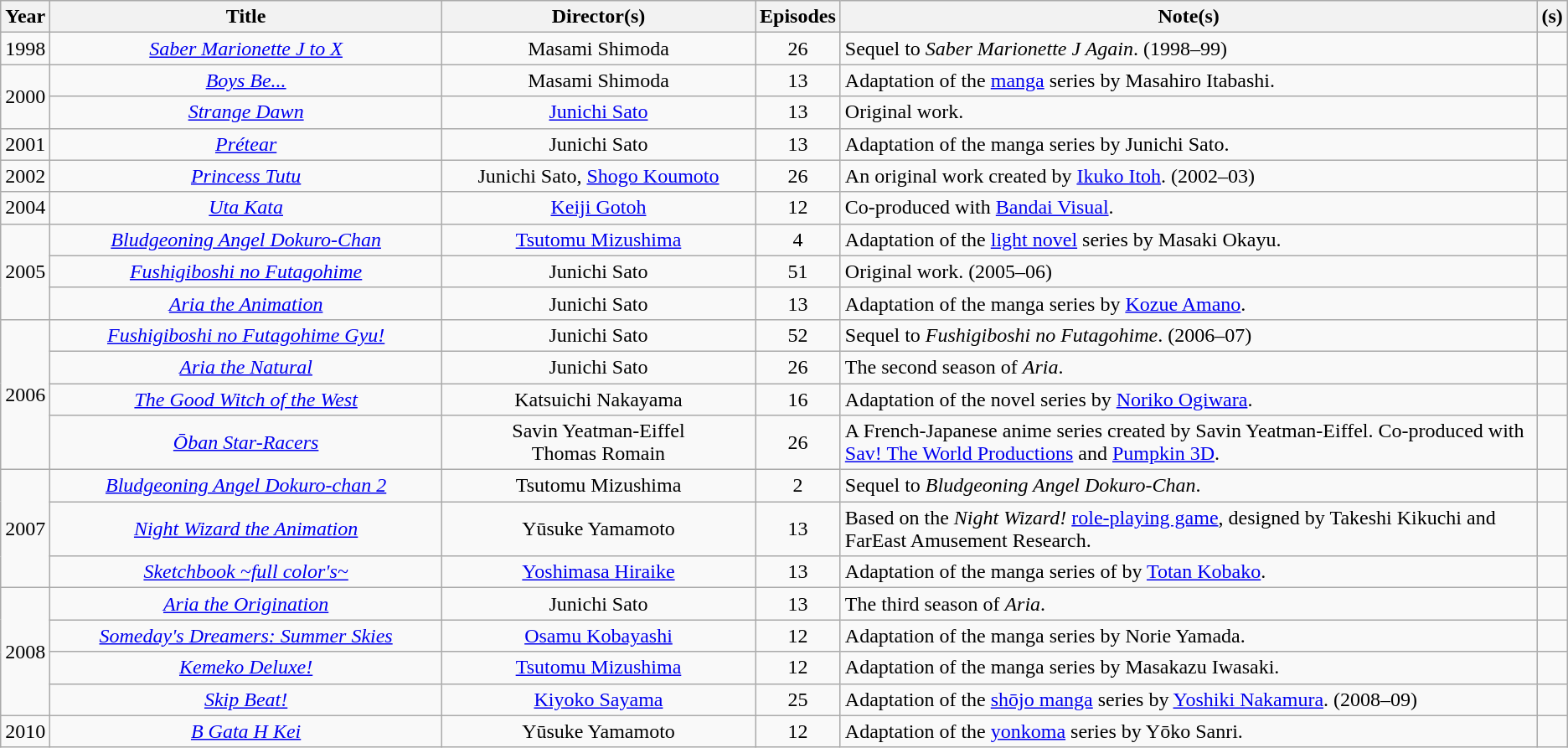<table class="wikitable sortable" style="text-align:center; margin=auto">
<tr>
<th scope="col">Year</th>
<th scope="col" width=25%>Title</th>
<th scope="col" width=20%>Director(s)</th>
<th scope="col" class="unsortable">Episodes</th>
<th scope="col" class="unsortable">Note(s)</th>
<th scope="col" class="unsortable">(s)</th>
</tr>
<tr>
<td>1998</td>
<td><em><a href='#'>Saber Marionette J to X</a></em></td>
<td>Masami Shimoda</td>
<td>26</td>
<td style="text-align:left;">Sequel to <em>Saber Marionette J Again</em>. (1998–99)</td>
<td></td>
</tr>
<tr>
<td rowspan="2">2000</td>
<td><em><a href='#'>Boys Be...</a></em></td>
<td>Masami Shimoda</td>
<td>13</td>
<td style="text-align:left;">Adaptation of the <a href='#'>manga</a> series by Masahiro Itabashi.</td>
<td></td>
</tr>
<tr>
<td><em><a href='#'>Strange Dawn</a></em></td>
<td><a href='#'>Junichi Sato</a></td>
<td>13</td>
<td style="text-align:left;">Original work.</td>
<td></td>
</tr>
<tr>
<td>2001</td>
<td><em><a href='#'>Prétear</a></em></td>
<td>Junichi Sato</td>
<td>13</td>
<td style="text-align:left;">Adaptation of the manga series by Junichi Sato.</td>
<td></td>
</tr>
<tr>
<td>2002</td>
<td><em><a href='#'>Princess Tutu</a></em></td>
<td>Junichi Sato, <a href='#'>Shogo Koumoto</a></td>
<td>26</td>
<td style="text-align:left;">An original work created by <a href='#'>Ikuko Itoh</a>. (2002–03)</td>
<td></td>
</tr>
<tr>
<td>2004</td>
<td><em><a href='#'>Uta Kata</a></em></td>
<td><a href='#'>Keiji Gotoh</a></td>
<td>12</td>
<td style="text-align:left;">Co-produced with <a href='#'>Bandai Visual</a>.</td>
<td></td>
</tr>
<tr>
<td rowspan="3">2005</td>
<td><em><a href='#'>Bludgeoning Angel Dokuro-Chan</a></em></td>
<td><a href='#'>Tsutomu Mizushima</a></td>
<td>4</td>
<td style="text-align:left;">Adaptation of the <a href='#'>light novel</a> series by Masaki Okayu.</td>
<td></td>
</tr>
<tr>
<td><em><a href='#'>Fushigiboshi no Futagohime</a></em></td>
<td>Junichi Sato</td>
<td>51</td>
<td style="text-align:left;">Original work. (2005–06)</td>
<td></td>
</tr>
<tr>
<td><em><a href='#'>Aria the Animation</a></em></td>
<td>Junichi Sato</td>
<td>13</td>
<td style="text-align:left;">Adaptation of the manga series by <a href='#'>Kozue Amano</a>.</td>
<td></td>
</tr>
<tr>
<td rowspan="4">2006</td>
<td><em><a href='#'>Fushigiboshi no Futagohime Gyu!</a></em></td>
<td>Junichi Sato</td>
<td>52</td>
<td style="text-align:left;">Sequel to <em>Fushigiboshi no Futagohime</em>. (2006–07)</td>
<td></td>
</tr>
<tr>
<td><em><a href='#'>Aria the Natural</a></em></td>
<td>Junichi Sato</td>
<td>26</td>
<td style="text-align:left;">The second season of <em>Aria</em>.</td>
<td></td>
</tr>
<tr>
<td><em><a href='#'>The Good Witch of the West</a></em></td>
<td>Katsuichi Nakayama</td>
<td>16</td>
<td style="text-align:left;">Adaptation of the novel series by <a href='#'>Noriko Ogiwara</a>.</td>
<td></td>
</tr>
<tr>
<td><em><a href='#'>Ōban Star-Racers</a></em></td>
<td>Savin Yeatman-Eiffel<br>Thomas Romain</td>
<td>26</td>
<td style="text-align:left;">A French-Japanese anime series created by Savin Yeatman-Eiffel. Co-produced with <a href='#'>Sav! The World Productions</a> and <a href='#'>Pumpkin 3D</a>.</td>
<td></td>
</tr>
<tr>
<td rowspan="3">2007</td>
<td><em><a href='#'>Bludgeoning Angel Dokuro-chan 2</a></em></td>
<td>Tsutomu Mizushima</td>
<td>2</td>
<td style="text-align:left;">Sequel to <em>Bludgeoning Angel Dokuro-Chan</em>.</td>
<td></td>
</tr>
<tr>
<td><em><a href='#'>Night Wizard the Animation</a></em></td>
<td>Yūsuke Yamamoto</td>
<td>13</td>
<td style="text-align:left;">Based on the <em>Night Wizard!</em> <a href='#'>role-playing game</a>, designed by Takeshi Kikuchi and FarEast Amusement Research.</td>
<td></td>
</tr>
<tr>
<td><em><a href='#'>Sketchbook ~full color's~</a></em></td>
<td><a href='#'>Yoshimasa Hiraike</a></td>
<td>13</td>
<td style="text-align:left;">Adaptation of the manga series of by <a href='#'>Totan Kobako</a>.</td>
<td></td>
</tr>
<tr>
<td rowspan="4">2008</td>
<td><em><a href='#'>Aria the Origination</a></em></td>
<td>Junichi Sato</td>
<td>13</td>
<td style="text-align:left;">The third season of <em>Aria</em>.</td>
<td></td>
</tr>
<tr>
<td><em><a href='#'>Someday's Dreamers: Summer Skies</a></em></td>
<td><a href='#'>Osamu Kobayashi</a></td>
<td>12</td>
<td style="text-align:left;">Adaptation of the manga series by Norie Yamada.</td>
<td></td>
</tr>
<tr>
<td><em><a href='#'>Kemeko Deluxe!</a></em></td>
<td><a href='#'>Tsutomu Mizushima</a></td>
<td>12</td>
<td style="text-align:left;">Adaptation of the manga series by Masakazu Iwasaki.</td>
<td></td>
</tr>
<tr>
<td><em><a href='#'>Skip Beat!</a></em></td>
<td><a href='#'>Kiyoko Sayama</a></td>
<td>25</td>
<td style="text-align:left;">Adaptation of the <a href='#'>shōjo manga</a> series by <a href='#'>Yoshiki Nakamura</a>. (2008–09)</td>
<td></td>
</tr>
<tr>
<td>2010</td>
<td><em><a href='#'>B Gata H Kei</a></em></td>
<td>Yūsuke Yamamoto</td>
<td>12</td>
<td style="text-align:left;">Adaptation of the <a href='#'>yonkoma</a> series by Yōko Sanri.</td>
<td></td>
</tr>
</table>
